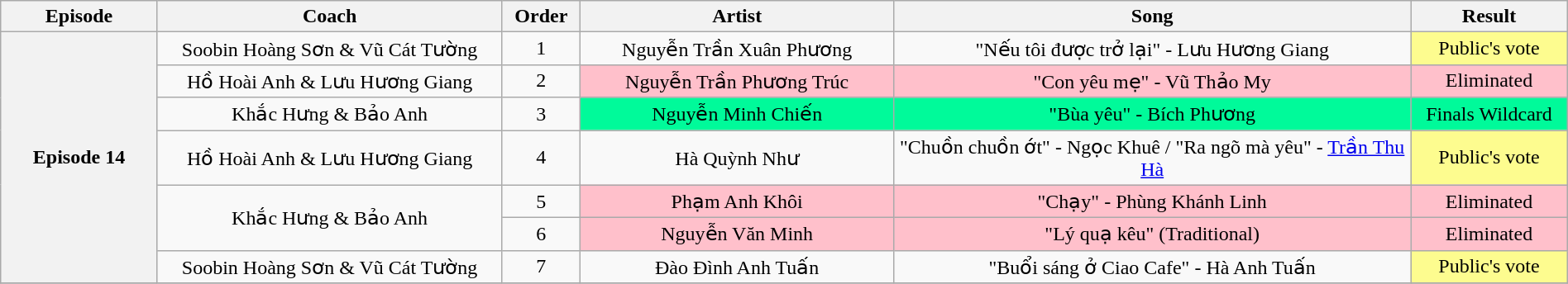<table class="wikitable" style="text-align:center; width:100%;">
<tr>
<th style="width:10%;">Episode</th>
<th style="width:22%;">Coach</th>
<th style="width:05%;">Order</th>
<th style="width:20%;">Artist</th>
<th style="width:33%;">Song</th>
<th style="width:10%;">Result</th>
</tr>
<tr>
<th rowspan="7" scope="row">Episode 14<br><small></small></th>
<td>Soobin Hoàng Sơn & Vũ Cát Tường</td>
<td>1</td>
<td style="background:;">Nguyễn Trần Xuân Phương</td>
<td style="background:;">"Nếu tôi được trở lại" - Lưu Hương Giang</td>
<td style="background:#fdfc8f;">Public's vote</td>
</tr>
<tr>
<td>Hồ Hoài Anh & Lưu Hương Giang</td>
<td>2</td>
<td style="background:pink;">Nguyễn Trần Phương Trúc</td>
<td style="background:pink;">"Con yêu mẹ" - Vũ Thảo My</td>
<td style="background:pink;">Eliminated</td>
</tr>
<tr>
<td>Khắc Hưng & Bảo Anh</td>
<td>3</td>
<td style="background:#00fa9a;">Nguyễn Minh Chiến</td>
<td style="background:#00fa9a;">"Bùa yêu" - Bích Phương</td>
<td style="background:#00fa9a;">Finals Wildcard</td>
</tr>
<tr>
<td>Hồ Hoài Anh & Lưu Hương Giang</td>
<td>4</td>
<td style="background:;">Hà Quỳnh Như</td>
<td style="background:;">"Chuồn chuồn ớt" - Ngọc Khuê / "Ra ngõ mà yêu" - <a href='#'>Trần Thu Hà</a></td>
<td style="background:#fdfc8f;">Public's vote</td>
</tr>
<tr>
<td rowspan="2">Khắc Hưng & Bảo Anh</td>
<td>5</td>
<td style="background:pink;">Phạm Anh Khôi</td>
<td style="background:pink;">"Chạy" - Phùng Khánh Linh</td>
<td style="background:pink;">Eliminated</td>
</tr>
<tr>
<td>6</td>
<td style="background:pink;">Nguyễn Văn Minh</td>
<td style="background:pink;">"Lý quạ kêu" (Traditional)</td>
<td style="background:pink;">Eliminated</td>
</tr>
<tr>
<td>Soobin Hoàng Sơn & Vũ Cát Tường</td>
<td>7</td>
<td style="background:;">Đào Đình Anh Tuấn</td>
<td style="background:;">"Buổi sáng ở Ciao Cafe" - Hà Anh Tuấn</td>
<td style="background:#fdfc8f;">Public's vote</td>
</tr>
<tr>
</tr>
</table>
